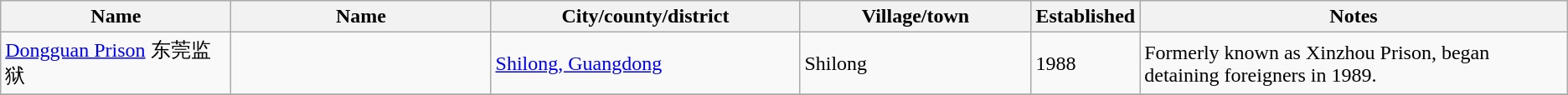<table class="wikitable">
<tr>
<th width=15%>Name</th>
<th width=17%>Name</th>
<th width=20%>City/county/district</th>
<th width=15%>Village/town</th>
<th width=5%>Established</th>
<th width=28%>Notes</th>
</tr>
<tr>
<td><a href='#'>Dongguan Prison</a>  东莞监狱</td>
<td></td>
<td><a href='#'>Shilong, Guangdong</a></td>
<td>Shilong</td>
<td>1988</td>
<td>Formerly known as Xinzhou Prison, began detaining foreigners in 1989. </td>
</tr>
<tr>
</tr>
</table>
